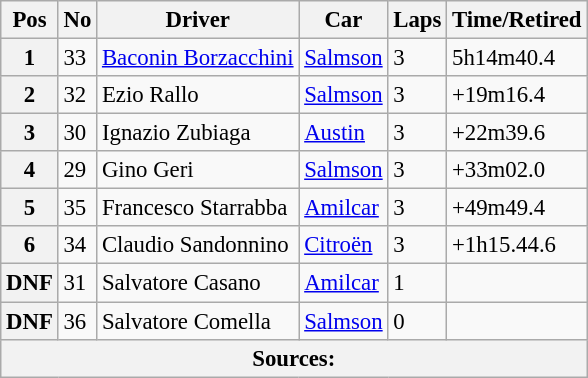<table class="wikitable" style="font-size: 95%;">
<tr>
<th>Pos</th>
<th>No</th>
<th>Driver</th>
<th>Car</th>
<th>Laps</th>
<th>Time/Retired</th>
</tr>
<tr>
<th>1</th>
<td>33</td>
<td> <a href='#'>Baconin Borzacchini</a></td>
<td><a href='#'>Salmson</a></td>
<td>3</td>
<td>5h14m40.4</td>
</tr>
<tr>
<th>2</th>
<td>32</td>
<td> Ezio Rallo</td>
<td><a href='#'>Salmson</a></td>
<td>3</td>
<td>+19m16.4</td>
</tr>
<tr>
<th>3</th>
<td>30</td>
<td> Ignazio Zubiaga</td>
<td><a href='#'>Austin</a></td>
<td>3</td>
<td>+22m39.6</td>
</tr>
<tr>
<th>4</th>
<td>29</td>
<td> Gino Geri</td>
<td><a href='#'>Salmson</a></td>
<td>3</td>
<td>+33m02.0</td>
</tr>
<tr>
<th>5</th>
<td>35</td>
<td> Francesco Starrabba</td>
<td><a href='#'>Amilcar</a></td>
<td>3</td>
<td>+49m49.4</td>
</tr>
<tr>
<th>6</th>
<td>34</td>
<td> Claudio Sandonnino</td>
<td><a href='#'>Citroën</a></td>
<td>3</td>
<td>+1h15.44.6</td>
</tr>
<tr>
<th>DNF</th>
<td>31</td>
<td> Salvatore Casano</td>
<td><a href='#'>Amilcar</a></td>
<td>1</td>
<td></td>
</tr>
<tr>
<th>DNF</th>
<td>36</td>
<td> Salvatore Comella</td>
<td><a href='#'>Salmson</a></td>
<td>0</td>
<td></td>
</tr>
<tr>
<th colspan=6>Sources:</th>
</tr>
</table>
